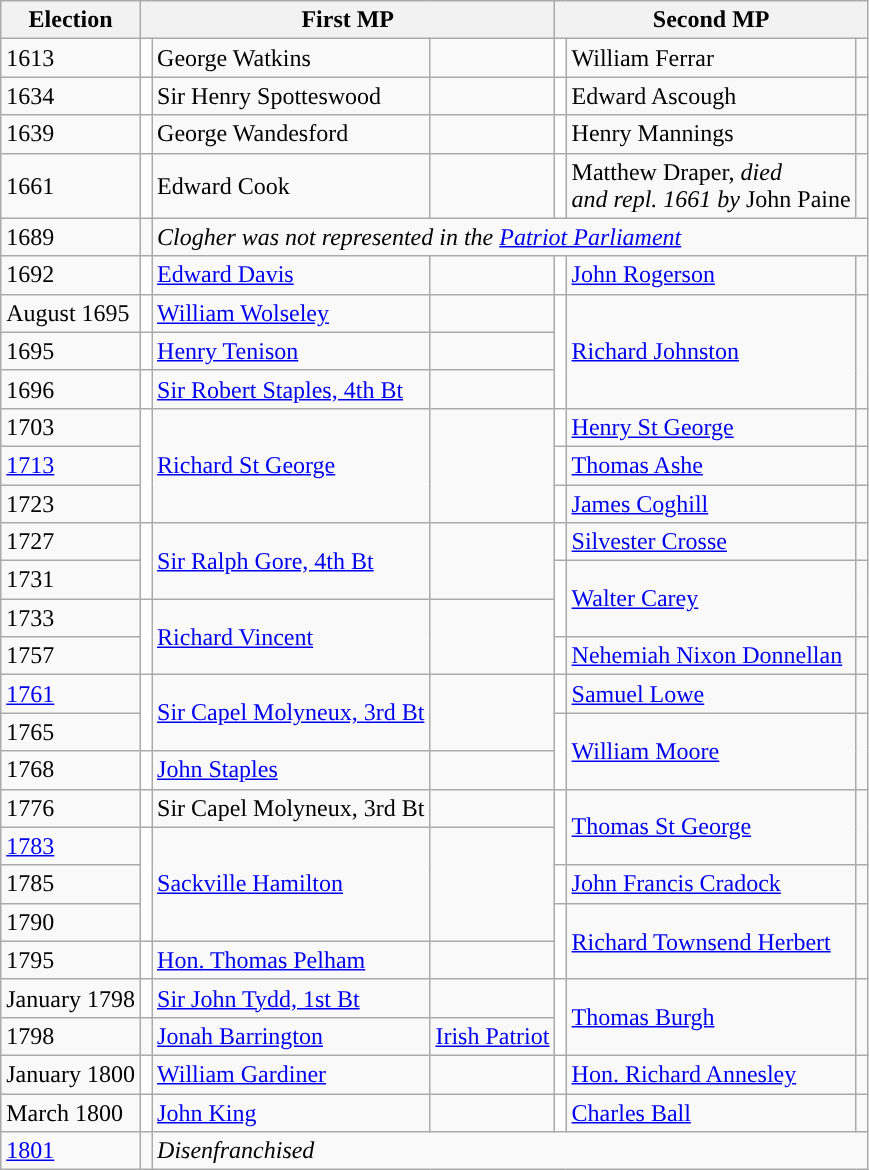<table class="wikitable">
<tr>
<th>Election</th>
<th colspan=3>First MP</th>
<th colspan=3>Second MP</th>
</tr>
<tr>
<td>1613</td>
<td style="background-color: white"></td>
<td>George Watkins</td>
<td></td>
<td style="background-color: white"></td>
<td>William Ferrar</td>
<td></td>
</tr>
<tr>
<td>1634</td>
<td style="background-color: white"></td>
<td>Sir Henry Spotteswood</td>
<td></td>
<td style="background-color: white"></td>
<td>Edward Ascough</td>
<td></td>
</tr>
<tr>
<td>1639</td>
<td style="background-color: white"></td>
<td>George Wandesford</td>
<td></td>
<td style="background-color: white"></td>
<td>Henry Mannings</td>
<td></td>
</tr>
<tr>
<td>1661</td>
<td style="background-color: white"></td>
<td>Edward Cook</td>
<td></td>
<td style="background-color: white"></td>
<td>Matthew Draper, <em>died <br> and repl. 1661 by</em> John Paine</td>
<td></td>
</tr>
<tr>
<td>1689</td>
<td></td>
<td colspan="5"><em>Clogher was not represented in the <a href='#'>Patriot Parliament</a></em></td>
</tr>
<tr>
<td>1692</td>
<td style="background-color: white"></td>
<td><a href='#'>Edward Davis</a></td>
<td></td>
<td style="background-color: white"></td>
<td><a href='#'>John Rogerson</a></td>
<td></td>
</tr>
<tr>
<td>August 1695</td>
<td style="background-color: white"></td>
<td><a href='#'>William Wolseley</a></td>
<td></td>
<td rowspan="3" style="background-color: white"></td>
<td rowspan="3"><a href='#'>Richard Johnston</a></td>
<td rowspan="3"></td>
</tr>
<tr>
<td>1695</td>
<td style="background-color: white"></td>
<td><a href='#'>Henry Tenison</a></td>
<td></td>
</tr>
<tr>
<td>1696</td>
<td style="background-color: white"></td>
<td><a href='#'>Sir Robert Staples, 4th Bt</a></td>
<td></td>
</tr>
<tr>
<td>1703</td>
<td rowspan="3" style="background-color: white"></td>
<td rowspan="3"><a href='#'>Richard St George</a></td>
<td rowspan="3"></td>
<td style="background-color: white"></td>
<td><a href='#'>Henry St George</a></td>
<td></td>
</tr>
<tr>
<td><a href='#'>1713</a></td>
<td style="background-color: white"></td>
<td><a href='#'>Thomas Ashe</a></td>
<td></td>
</tr>
<tr>
<td>1723</td>
<td style="background-color: white"></td>
<td><a href='#'>James Coghill</a></td>
<td></td>
</tr>
<tr>
<td>1727</td>
<td rowspan="2" style="background-color: white"></td>
<td rowspan="2"><a href='#'>Sir Ralph Gore, 4th Bt</a></td>
<td rowspan="2"></td>
<td style="background-color: white"></td>
<td><a href='#'>Silvester Crosse</a></td>
<td></td>
</tr>
<tr>
<td>1731</td>
<td rowspan="2" style="background-color: white"></td>
<td rowspan="2"><a href='#'>Walter Carey</a></td>
<td rowspan="2"></td>
</tr>
<tr>
<td>1733</td>
<td rowspan="2" style="background-color: white"></td>
<td rowspan="2"><a href='#'>Richard Vincent</a></td>
<td rowspan="2"></td>
</tr>
<tr>
<td>1757</td>
<td style="background-color: white"></td>
<td><a href='#'>Nehemiah Nixon Donnellan</a></td>
<td></td>
</tr>
<tr>
<td><a href='#'>1761</a></td>
<td rowspan="2" style="background-color: white"></td>
<td rowspan="2"><a href='#'>Sir Capel Molyneux, 3rd Bt</a></td>
<td rowspan="2"></td>
<td style="background-color: white"></td>
<td><a href='#'>Samuel Lowe</a></td>
<td></td>
</tr>
<tr>
<td>1765</td>
<td rowspan="2" style="background-color: white"></td>
<td rowspan="2"><a href='#'>William Moore</a></td>
<td rowspan="2"></td>
</tr>
<tr>
<td>1768</td>
<td style="background-color: white"></td>
<td><a href='#'>John Staples</a></td>
<td></td>
</tr>
<tr>
<td>1776</td>
<td style="background-color: white"></td>
<td>Sir Capel Molyneux, 3rd Bt</td>
<td></td>
<td rowspan="2" style="background-color: white"></td>
<td rowspan="2"><a href='#'>Thomas St George</a></td>
<td rowspan="2"></td>
</tr>
<tr>
<td><a href='#'>1783</a></td>
<td rowspan="3" style="background-color: white"></td>
<td rowspan="3"><a href='#'>Sackville Hamilton</a></td>
<td rowspan="3"></td>
</tr>
<tr>
<td>1785</td>
<td style="background-color: white"></td>
<td><a href='#'>John Francis Cradock</a></td>
<td></td>
</tr>
<tr>
<td>1790</td>
<td rowspan="2" style="background-color: white"></td>
<td rowspan="2"><a href='#'>Richard Townsend Herbert</a></td>
<td rowspan="2"></td>
</tr>
<tr>
<td>1795</td>
<td style="background-color: white"></td>
<td><a href='#'>Hon. Thomas Pelham</a></td>
<td></td>
</tr>
<tr>
<td>January 1798</td>
<td style="background-color: white"></td>
<td><a href='#'>Sir John Tydd, 1st Bt</a></td>
<td></td>
<td rowspan="2" style="background-color: white"></td>
<td rowspan="2"><a href='#'>Thomas Burgh</a></td>
<td rowspan="2"></td>
</tr>
<tr>
<td>1798</td>
<td style="background-color: "></td>
<td><a href='#'>Jonah Barrington</a></td>
<td><a href='#'>Irish Patriot</a></td>
</tr>
<tr>
<td>January 1800</td>
<td style="background-color: white"></td>
<td><a href='#'>William Gardiner</a></td>
<td></td>
<td style="background-color: white"></td>
<td><a href='#'>Hon. Richard Annesley</a></td>
<td></td>
</tr>
<tr>
<td>March 1800</td>
<td style="background-color: white"></td>
<td><a href='#'>John King</a></td>
<td></td>
<td style="background-color: white"></td>
<td><a href='#'>Charles Ball</a></td>
<td></td>
</tr>
<tr>
<td><a href='#'>1801</a></td>
<td></td>
<td colspan="5"><em>Disenfranchised</em></td>
</tr>
</table>
